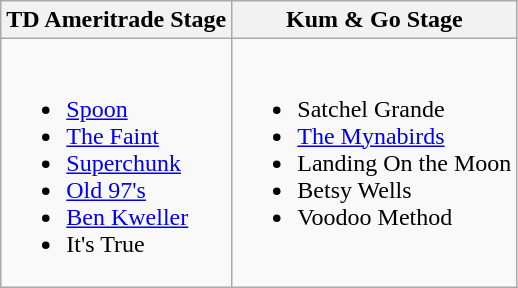<table class="wikitable">
<tr>
<th>TD Ameritrade Stage</th>
<th>Kum & Go Stage</th>
</tr>
<tr valign="top">
<td><br><ul><li><a href='#'>Spoon</a></li><li><a href='#'>The Faint</a></li><li><a href='#'>Superchunk</a></li><li><a href='#'>Old 97's</a></li><li><a href='#'>Ben Kweller</a></li><li>It's True</li></ul></td>
<td><br><ul><li>Satchel Grande</li><li><a href='#'>The Mynabirds</a></li><li>Landing On the Moon</li><li>Betsy Wells</li><li>Voodoo Method</li></ul></td>
</tr>
</table>
